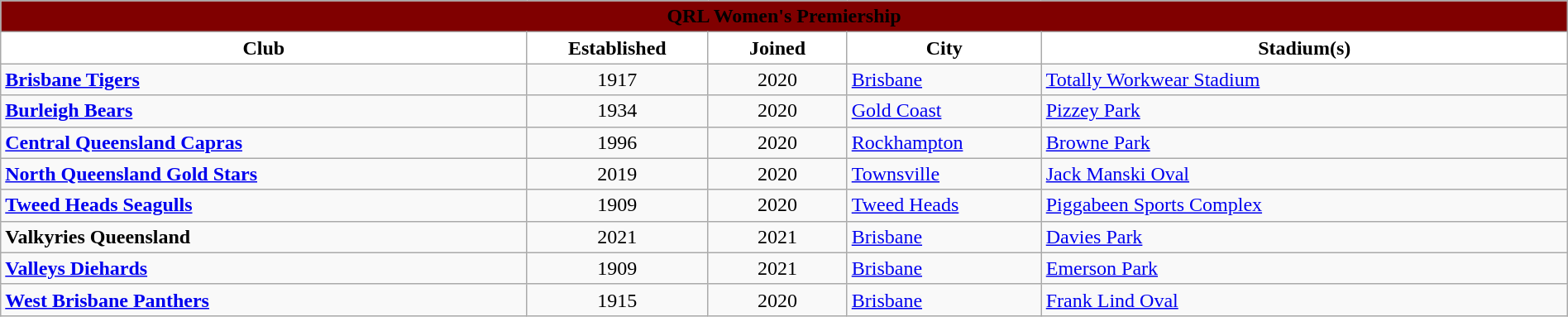<table class="wikitable" style="width: 100%">
<tr>
<td style="background:maroon; text-align:center;" colspan="7"><strong><span>QRL Women's Premiership</span></strong></td>
</tr>
<tr>
<th style="background:white; width:10%">Club</th>
<th style="background:white; width:02%">Established</th>
<th style="background:white; width:02%">Joined</th>
<th style="background:white; width:02%">City</th>
<th style="background:white; width:10%">Stadium(s)</th>
</tr>
<tr>
<td> <strong><a href='#'>Brisbane Tigers</a></strong></td>
<td align=center>1917</td>
<td align=center>2020</td>
<td><a href='#'>Brisbane</a></td>
<td><a href='#'>Totally Workwear Stadium</a></td>
</tr>
<tr>
<td> <strong><a href='#'>Burleigh Bears</a></strong></td>
<td align=center>1934</td>
<td align=center>2020</td>
<td><a href='#'>Gold Coast</a></td>
<td><a href='#'>Pizzey Park</a></td>
</tr>
<tr>
<td> <strong><a href='#'>Central Queensland Capras</a></strong></td>
<td align=center>1996</td>
<td align=center>2020</td>
<td><a href='#'>Rockhampton</a></td>
<td><a href='#'>Browne Park</a></td>
</tr>
<tr>
<td> <strong><a href='#'>North Queensland Gold Stars</a></strong></td>
<td align=center>2019</td>
<td align=center>2020</td>
<td><a href='#'>Townsville</a></td>
<td><a href='#'>Jack Manski Oval</a></td>
</tr>
<tr>
<td> <strong><a href='#'>Tweed Heads Seagulls</a></strong></td>
<td align=center>1909</td>
<td align=center>2020</td>
<td><a href='#'>Tweed Heads</a></td>
<td><a href='#'>Piggabeen Sports Complex</a></td>
</tr>
<tr>
<td> <strong>Valkyries Queensland</strong></td>
<td align=center>2021</td>
<td align=center>2021</td>
<td><a href='#'>Brisbane</a></td>
<td><a href='#'>Davies Park</a></td>
</tr>
<tr>
<td> <strong><a href='#'>Valleys Diehards</a></strong></td>
<td align=center>1909</td>
<td align=center>2021</td>
<td><a href='#'>Brisbane</a></td>
<td><a href='#'>Emerson Park</a></td>
</tr>
<tr>
<td> <strong><a href='#'>West Brisbane Panthers</a></strong></td>
<td align=center>1915</td>
<td align=center>2020</td>
<td><a href='#'>Brisbane</a></td>
<td><a href='#'>Frank Lind Oval</a></td>
</tr>
</table>
